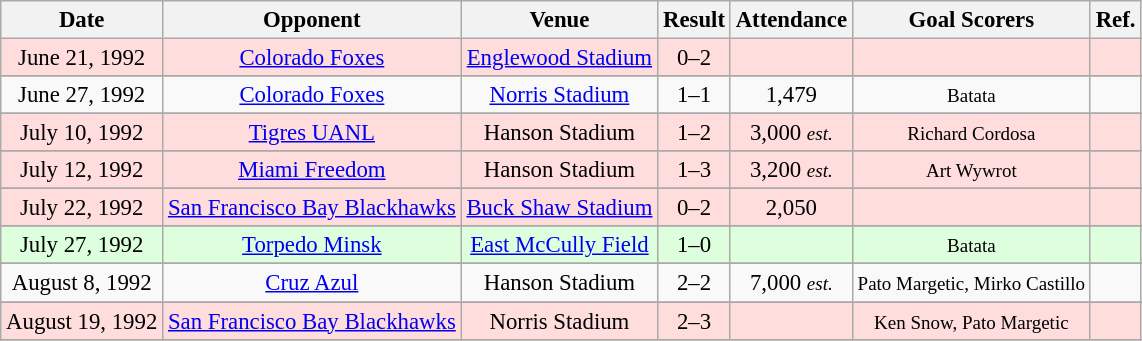<table class="wikitable" style="font-size:95%; text-align:center">
<tr>
<th>Date</th>
<th>Opponent</th>
<th>Venue</th>
<th>Result</th>
<th>Attendance</th>
<th>Goal Scorers</th>
<th>Ref.</th>
</tr>
<tr bgcolor="#ffdddd">
<td>June 21, 1992</td>
<td><a href='#'>Colorado Foxes</a></td>
<td><a href='#'>Englewood Stadium</a></td>
<td>0–2</td>
<td></td>
<td></td>
<td></td>
</tr>
<tr>
</tr>
<tr bgcolor=>
<td>June 27, 1992</td>
<td><a href='#'>Colorado Foxes</a></td>
<td><a href='#'>Norris Stadium</a></td>
<td>1–1</td>
<td>1,479</td>
<td><small>Batata</small></td>
<td></td>
</tr>
<tr>
</tr>
<tr bgcolor="#ffdddd">
<td>July 10, 1992</td>
<td><a href='#'>Tigres UANL</a> </td>
<td>Hanson Stadium</td>
<td>1–2</td>
<td>3,000 <small><em>est.</em></small></td>
<td><small>Richard Cordosa</small></td>
<td></td>
</tr>
<tr>
</tr>
<tr bgcolor="#ffdddd">
<td>July 12, 1992</td>
<td><a href='#'>Miami Freedom</a></td>
<td>Hanson Stadium</td>
<td>1–3</td>
<td>3,200 <small><em>est.</em></small></td>
<td><small>Art Wywrot</small></td>
<td></td>
</tr>
<tr>
</tr>
<tr bgcolor="#ffdddd">
<td>July 22, 1992</td>
<td><a href='#'>San Francisco Bay Blackhawks</a></td>
<td><a href='#'>Buck Shaw Stadium</a></td>
<td>0–2</td>
<td>2,050</td>
<td></td>
<td></td>
</tr>
<tr>
</tr>
<tr bgcolor="#ddffdd">
<td>July 27, 1992</td>
<td><a href='#'>Torpedo Minsk</a> </td>
<td><a href='#'>East McCully Field</a></td>
<td>1–0</td>
<td></td>
<td><small>Batata</small></td>
<td></td>
</tr>
<tr>
</tr>
<tr bgcolor=>
<td>August 8, 1992</td>
<td><a href='#'>Cruz Azul</a> </td>
<td>Hanson Stadium</td>
<td>2–2</td>
<td>7,000 <small><em>est.</em></small></td>
<td><small>Pato Margetic, Mirko Castillo</small></td>
<td></td>
</tr>
<tr>
</tr>
<tr bgcolor="#ffdddd">
<td>August 19, 1992</td>
<td><a href='#'>San Francisco Bay Blackhawks</a></td>
<td>Norris Stadium</td>
<td>2–3</td>
<td></td>
<td><small>Ken Snow, Pato Margetic</small></td>
<td></td>
</tr>
<tr>
</tr>
</table>
